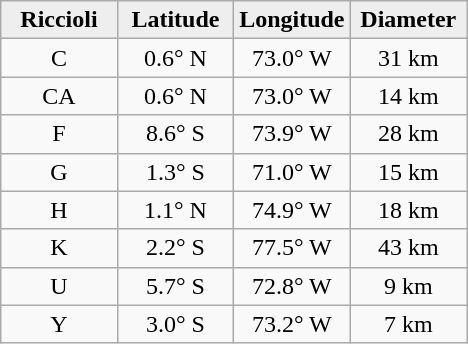<table class="wikitable">
<tr>
<th width="25%" style="background:#eeeeee;">Riccioli</th>
<th width="25%" style="background:#eeeeee;">Latitude</th>
<th width="25%" style="background:#eeeeee;">Longitude</th>
<th width="25%" style="background:#eeeeee;">Diameter</th>
</tr>
<tr>
<td align="center">C</td>
<td align="center">0.6° N</td>
<td align="center">73.0° W</td>
<td align="center">31 km</td>
</tr>
<tr>
<td align="center">CA</td>
<td align="center">0.6° N</td>
<td align="center">73.0° W</td>
<td align="center">14 km</td>
</tr>
<tr>
<td align="center">F</td>
<td align="center">8.6° S</td>
<td align="center">73.9° W</td>
<td align="center">28 km</td>
</tr>
<tr>
<td align="center">G</td>
<td align="center">1.3° S</td>
<td align="center">71.0° W</td>
<td align="center">15 km</td>
</tr>
<tr>
<td align="center">H</td>
<td align="center">1.1° N</td>
<td align="center">74.9° W</td>
<td align="center">18 km</td>
</tr>
<tr>
<td align="center">K</td>
<td align="center">2.2° S</td>
<td align="center">77.5° W</td>
<td align="center">43 km</td>
</tr>
<tr>
<td align="center">U</td>
<td align="center">5.7° S</td>
<td align="center">72.8° W</td>
<td align="center">9 km</td>
</tr>
<tr>
<td align="center">Y</td>
<td align="center">3.0° S</td>
<td align="center">73.2° W</td>
<td align="center">7 km</td>
</tr>
</table>
